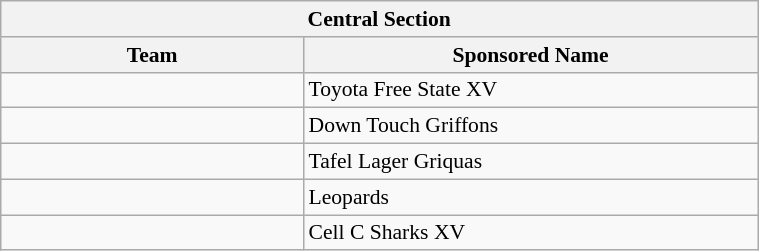<table class="wikitable collapsible sortable" style="text-align:left; font-size:90%; width:40%;">
<tr>
<th colspan="100%" align=center>Central Section</th>
</tr>
<tr>
<th width="40%">Team</th>
<th width="60%">Sponsored Name</th>
</tr>
<tr>
<td></td>
<td>Toyota Free State XV</td>
</tr>
<tr>
<td></td>
<td>Down Touch Griffons</td>
</tr>
<tr>
<td></td>
<td>Tafel Lager Griquas</td>
</tr>
<tr>
<td></td>
<td>Leopards</td>
</tr>
<tr>
<td></td>
<td>Cell C Sharks XV</td>
</tr>
</table>
